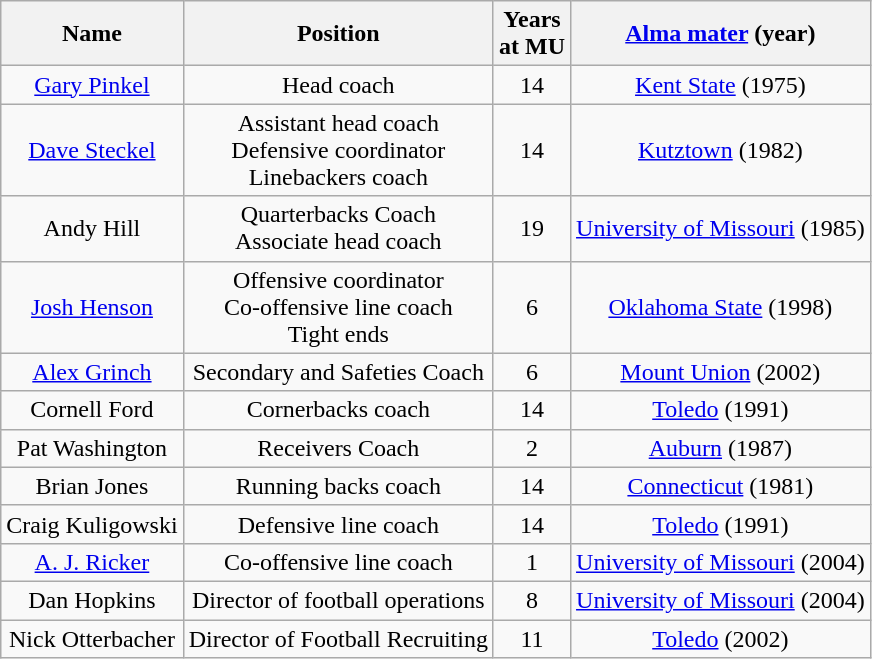<table class="wikitable">
<tr>
<th>Name</th>
<th>Position</th>
<th>Years<br>at MU</th>
<th><a href='#'>Alma mater</a> (year)</th>
</tr>
<tr align="center">
<td><a href='#'>Gary Pinkel</a></td>
<td>Head coach</td>
<td>14</td>
<td><a href='#'>Kent State</a> (1975)</td>
</tr>
<tr align="center">
<td><a href='#'>Dave Steckel</a></td>
<td>Assistant head coach<br>Defensive coordinator<br>Linebackers coach</td>
<td>14</td>
<td><a href='#'>Kutztown</a> (1982)</td>
</tr>
<tr align="center">
<td>Andy Hill</td>
<td>Quarterbacks Coach<br>Associate head coach</td>
<td>19</td>
<td><a href='#'>University of Missouri</a> (1985)</td>
</tr>
<tr align="center">
<td><a href='#'>Josh Henson</a></td>
<td>Offensive coordinator<br>Co-offensive line coach<br>Tight ends</td>
<td>6</td>
<td><a href='#'>Oklahoma State</a> (1998)</td>
</tr>
<tr align="center">
<td><a href='#'>Alex Grinch</a></td>
<td>Secondary and Safeties Coach</td>
<td>6</td>
<td><a href='#'>Mount Union</a> (2002)</td>
</tr>
<tr align="center">
<td>Cornell Ford</td>
<td>Cornerbacks coach</td>
<td>14</td>
<td><a href='#'>Toledo</a> (1991)</td>
</tr>
<tr align="center">
<td>Pat Washington</td>
<td>Receivers Coach</td>
<td>2</td>
<td><a href='#'>Auburn</a> (1987)</td>
</tr>
<tr align="center">
<td>Brian Jones</td>
<td>Running backs coach</td>
<td>14</td>
<td><a href='#'>Connecticut</a> (1981)</td>
</tr>
<tr align="center">
<td>Craig Kuligowski</td>
<td>Defensive line coach</td>
<td>14</td>
<td><a href='#'>Toledo</a> (1991)</td>
</tr>
<tr align="center">
<td><a href='#'>A. J. Ricker</a></td>
<td>Co-offensive line coach</td>
<td>1</td>
<td><a href='#'>University of Missouri</a> (2004)</td>
</tr>
<tr align="center">
<td>Dan Hopkins</td>
<td>Director of football operations</td>
<td>8</td>
<td><a href='#'>University of Missouri</a> (2004)</td>
</tr>
<tr align="center">
<td>Nick Otterbacher</td>
<td>Director of Football Recruiting</td>
<td>11</td>
<td><a href='#'>Toledo</a> (2002)</td>
</tr>
</table>
